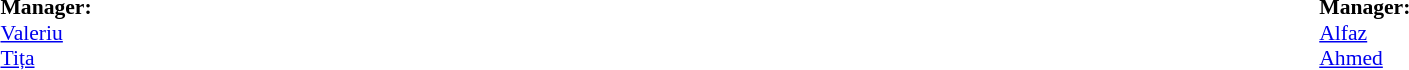<table width="100%">
<tr>
<td valign="top" width="40%"><br><table style="font-size:90%" cellspacing="0" cellpadding="0">
<tr>
<th width=25></th>
<th width=25></th>
</tr>
<tr>
<td colspan=3><strong>Manager:</strong></td>
</tr>
<tr>
<td colspan=3> <a href='#'>Valeriu Tița</a></td>
</tr>
</table>
</td>
<td valign="top" width="50%"><br><table style="font-size:90%; margin:auto" cellspacing="0" cellpadding="0">
<tr>
<th width=25></th>
<th width=25></th>
</tr>
<tr>
<td colspan=3><strong>Manager:</strong></td>
</tr>
<tr>
<td colspan=3> <a href='#'>Alfaz Ahmed</a></td>
</tr>
</table>
</td>
</tr>
</table>
